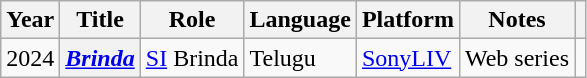<table class="wikitable sortable plainrowheaders" id="filmography">
<tr>
<th scope="col">Year</th>
<th scope="col">Title</th>
<th scope="col">Role</th>
<th scope="col">Language</th>
<th scope="col">Platform</th>
<th scope="col" class="unsortable">Notes</th>
<th scope="col" class="unsortable"></th>
</tr>
<tr>
<td>2024</td>
<th scope="row"><em><a href='#'>Brinda</a></em></th>
<td><a href='#'>SI</a> Brinda</td>
<td>Telugu</td>
<td><a href='#'>SonyLIV</a></td>
<td>Web series</td>
<td></td>
</tr>
</table>
